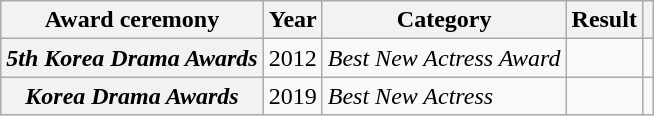<table class="wikitable plainrowheaders sortable">
<tr>
<th scope="col">Award ceremony</th>
<th scope="col">Year</th>
<th scope="col">Category</th>
<th scope="col">Result</th>
<th scope="col" class="unsortable"></th>
</tr>
<tr>
<th scope="row"><em>5th Korea Drama Awards</em></th>
<td>2012</td>
<td><em>Best New Actress Award</em></td>
<td></td>
<td></td>
</tr>
<tr>
<th scope="row"><em>Korea Drama Awards</em></th>
<td>2019</td>
<td><em>Best New Actress</em></td>
<td></td>
<td></td>
</tr>
</table>
